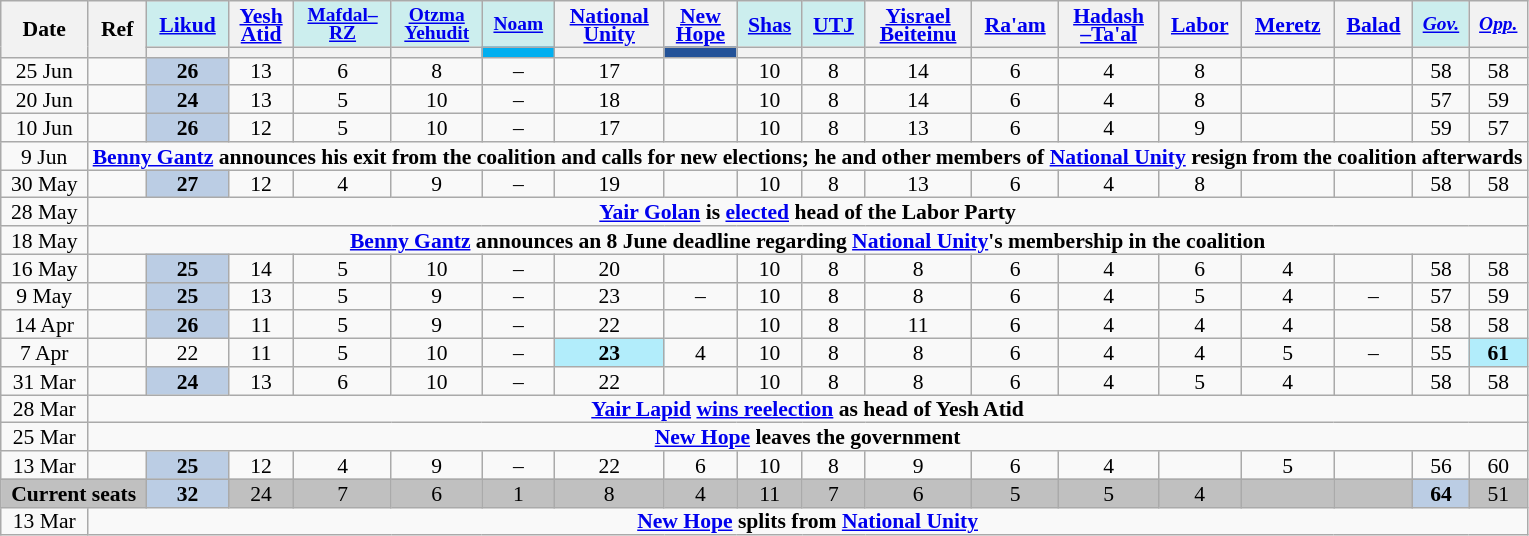<table class="wikitable sortable" style=text-align:center;font-size:90%;line-height:12px>
<tr>
<th rowspan=2>Date</th>
<th rowspan="2">Ref</th>
<th style=background:#cee><a href='#'>Likud</a></th>
<th><a href='#'>Yesh<br>Atid</a></th>
<th style=background:#cee;font-size:90%><a href='#'>Mafdal–<br>RZ</a></th>
<th style=background:#cee;font-size:90%><a href='#'>Otzma<br>Yehudit</a></th>
<th style=background:#cee;font-size:90%><a href='#'>Noam</a></th>
<th><a href='#'>National<br>Unity</a></th>
<th><a href='#'>New<br>Hope</a></th>
<th style=background:#cee><a href='#'>Shas</a></th>
<th style=background:#cee><a href='#'>UTJ</a></th>
<th><a href='#'>Yisrael<br>Beiteinu</a></th>
<th><a href='#'>Ra'am</a></th>
<th><a href='#'>Hadash<br>–Ta'al</a></th>
<th><a href='#'>Labor</a></th>
<th><a href='#'>Meretz</a></th>
<th><a href='#'>Balad</a></th>
<th style=background:#cee;font-size:90%><a href='#'><em>Gov.</em></a></th>
<th style=font-size:90%><a href='#'><em>Opp.</em></a></th>
</tr>
<tr>
<th style=background:></th>
<th style=background:></th>
<th style=background:></th>
<th style=background:></th>
<th style=background:#01AFF0></th>
<th style=background:></th>
<th style=background:#235298></th>
<th style=background:></th>
<th style=background:></th>
<th style=background:></th>
<th style=background:></th>
<th style=background:></th>
<th style=background:></th>
<th style=background:></th>
<th style=background:></th>
<th style=background:></th>
<th style=background:></th>
</tr>
<tr>
<td data-sort-value=2024-06-20>25 Jun</td>
<td></td>
<td style=background:#BBCDE4><strong>26</strong>	</td>
<td>13					</td>
<td>6					</td>
<td>8					</td>
<td>–					</td>
<td>17					</td>
<td>	</td>
<td>10					</td>
<td>8					</td>
<td>14					</td>
<td>6					</td>
<td>4					</td>
<td>8					</td>
<td>	</td>
<td>	</td>
<td>58					</td>
<td>58					</td>
</tr>
<tr>
<td data-sort-value=2024-06-20>20 Jun</td>
<td></td>
<td style=background:#BBCDE4><strong>24</strong>	</td>
<td>13					</td>
<td>5					</td>
<td>10					</td>
<td>–					</td>
<td>18					</td>
<td>	</td>
<td>10					</td>
<td>8					</td>
<td>14					</td>
<td>6					</td>
<td>4					</td>
<td>8					</td>
<td>	</td>
<td>	</td>
<td>57					</td>
<td>59					</td>
</tr>
<tr>
<td data-sort-value=2024-06-10>10 Jun</td>
<td></td>
<td style=background:#BBCDE4><strong>26</strong>	</td>
<td>12					</td>
<td>5					</td>
<td>10					</td>
<td>–					</td>
<td>17					</td>
<td>	</td>
<td>10					</td>
<td>8					</td>
<td>13					</td>
<td>6					</td>
<td>4					</td>
<td>9					</td>
<td>	</td>
<td>	</td>
<td>59					</td>
<td>57					</td>
</tr>
<tr>
<td data-sort-value=2024-06-09>9 Jun</td>
<td colspan="18"><strong><a href='#'>Benny Gantz</a> announces his exit from the coalition and calls for new elections; he and other members of <a href='#'>National Unity</a> resign from the coalition afterwards</strong></td>
</tr>
<tr>
<td data-sort-value=2024-05-30>30 May</td>
<td></td>
<td style=background:#BBCDE4><strong>27</strong>	</td>
<td>12					</td>
<td>4					</td>
<td>9					</td>
<td>–					</td>
<td>19					</td>
<td>	</td>
<td>10					</td>
<td>8					</td>
<td>13					</td>
<td>6					</td>
<td>4					</td>
<td>8					</td>
<td>	</td>
<td>	</td>
<td>58					</td>
<td>58					</td>
</tr>
<tr>
<td data-sort-value=2024-05-28>28 May</td>
<td colspan="18"><strong><a href='#'>Yair Golan</a> is <a href='#'>elected</a> head of the Labor Party</strong></td>
</tr>
<tr>
<td data-sort-value=2024-05-18>18 May</td>
<td colspan="18"><strong><a href='#'>Benny Gantz</a> announces an 8 June deadline regarding <a href='#'>National Unity</a>'s membership in the coalition</strong></td>
</tr>
<tr>
<td data-sort-value=2024-05-16>16 May</td>
<td></td>
<td style=background:#BBCDE4><strong>25</strong>	</td>
<td>14					</td>
<td>5					</td>
<td>10					</td>
<td>–					</td>
<td>20					</td>
<td>	</td>
<td>10					</td>
<td>8					</td>
<td>8					</td>
<td>6					</td>
<td>4					</td>
<td>6					</td>
<td>4					</td>
<td>	</td>
<td>58					</td>
<td>58					</td>
</tr>
<tr>
<td data-sort-value=2024-05-09>9 May</td>
<td></td>
<td style=background:#BBCDE4><strong>25</strong>	</td>
<td>13					</td>
<td>5					</td>
<td>9					</td>
<td>–					</td>
<td>23					</td>
<td>–					</td>
<td>10					</td>
<td>8					</td>
<td>8					</td>
<td>6					</td>
<td>4					</td>
<td>5					</td>
<td>4					</td>
<td>–					</td>
<td>57					</td>
<td>59					</td>
</tr>
<tr>
<td data-sort-value=2024-04-14>14 Apr</td>
<td></td>
<td style=background:#BBCDE4><strong>26</strong>	</td>
<td>11					</td>
<td>5					</td>
<td>9					</td>
<td>–					</td>
<td>22					</td>
<td>	</td>
<td>10					</td>
<td>8					</td>
<td>11					</td>
<td>6					</td>
<td>4					</td>
<td>4					</td>
<td>4					</td>
<td>	</td>
<td>58					</td>
<td>58					</td>
</tr>
<tr>
<td data-sort-value=2024-04-07>7 Apr</td>
<td></td>
<td>22					</td>
<td>11					</td>
<td>5					</td>
<td>10					</td>
<td>–					</td>
<td style=background:#B2EDFB><strong>23</strong>	</td>
<td>4					</td>
<td>10					</td>
<td>8					</td>
<td>8					</td>
<td>6					</td>
<td>4					</td>
<td>4					</td>
<td>5					</td>
<td>–					</td>
<td>55					</td>
<td style=background:#B2EDFB><strong>61</strong>	</td>
</tr>
<tr>
<td data-sort-value=2024-03-31>31 Mar</td>
<td></td>
<td style=background:#BBCDE4><strong>24</strong>	</td>
<td>13					</td>
<td>6					</td>
<td>10					</td>
<td>–					</td>
<td>22					</td>
<td>	</td>
<td>10					</td>
<td>8					</td>
<td>8					</td>
<td>6					</td>
<td>4					</td>
<td>5					</td>
<td>4					</td>
<td>	</td>
<td>58					</td>
<td>58					</td>
</tr>
<tr>
<td data-sort-value=2024-03-28>28 Mar</td>
<td colspan="18"><strong><a href='#'>Yair Lapid</a> <a href='#'>wins reelection</a> as head of Yesh Atid</strong></td>
</tr>
<tr>
<td data-sort-value=2024-03-25>25 Mar</td>
<td colspan="18"><strong><a href='#'>New Hope</a> leaves the government</strong></td>
</tr>
<tr>
<td data-sort-value=2024-03-13>13 Mar</td>
<td></td>
<td style=background:#BBCDE4><strong>25</strong>	</td>
<td>12					</td>
<td>4					</td>
<td>9					</td>
<td>–					</td>
<td>22					</td>
<td>6					</td>
<td>10					</td>
<td>8					</td>
<td>9					</td>
<td>6					</td>
<td>4					</td>
<td>	</td>
<td>5					</td>
<td>	</td>
<td>56					</td>
<td>60					</td>
</tr>
<tr style=background:silver>
<td colspan="2"><strong>Current seats</strong></td>
<td style=background:#BBCDE4><strong>32</strong>	</td>
<td>24					</td>
<td>7					</td>
<td>6					</td>
<td>1					</td>
<td>8					</td>
<td>4					</td>
<td>11					</td>
<td>7					</td>
<td>6					</td>
<td>5					</td>
<td>5					</td>
<td>4					</td>
<td>	</td>
<td>	</td>
<td style=background:#BBCDE4><strong>64</strong>	</td>
<td>51					</td>
</tr>
<tr>
<td data-sort-value=2024-03-13>13 Mar</td>
<td colspan="18"><strong><a href='#'>New Hope</a> splits from <a href='#'>National Unity</a></strong></td>
</tr>
</table>
